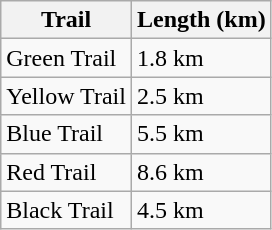<table class="wikitable">
<tr>
<th>Trail</th>
<th>Length (km)</th>
</tr>
<tr>
<td>Green Trail</td>
<td>1.8 km</td>
</tr>
<tr>
<td>Yellow Trail</td>
<td>2.5 km</td>
</tr>
<tr>
<td>Blue Trail</td>
<td>5.5 km</td>
</tr>
<tr>
<td>Red Trail</td>
<td>8.6 km</td>
</tr>
<tr>
<td>Black Trail</td>
<td>4.5 km</td>
</tr>
</table>
